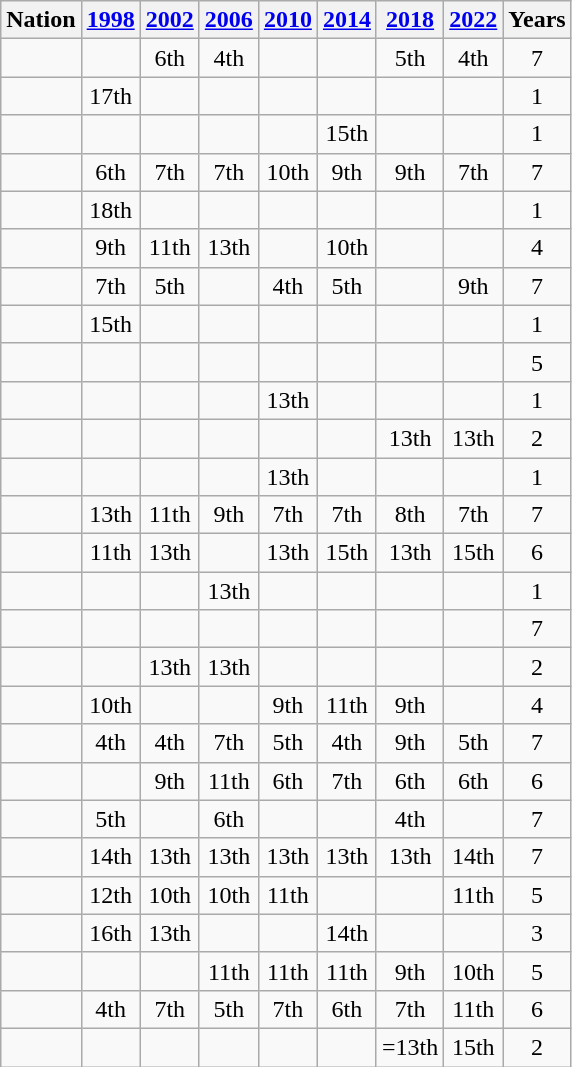<table class="wikitable sortable" style="text-align:center">
<tr>
<th>Nation</th>
<th><a href='#'>1998</a></th>
<th><a href='#'>2002</a></th>
<th><a href='#'>2006</a></th>
<th><a href='#'>2010</a></th>
<th><a href='#'>2014</a></th>
<th><a href='#'>2018</a></th>
<th><a href='#'>2022</a></th>
<th>Years</th>
</tr>
<tr>
<td align=left></td>
<td></td>
<td>6th</td>
<td>4th</td>
<td></td>
<td></td>
<td>5th</td>
<td>4th</td>
<td>7</td>
</tr>
<tr>
<td align=left></td>
<td>17th</td>
<td></td>
<td></td>
<td></td>
<td></td>
<td></td>
<td></td>
<td>1</td>
</tr>
<tr>
<td align=left></td>
<td></td>
<td></td>
<td></td>
<td></td>
<td>15th</td>
<td></td>
<td></td>
<td>1</td>
</tr>
<tr>
<td align=left></td>
<td>6th</td>
<td>7th</td>
<td>7th</td>
<td>10th</td>
<td>9th</td>
<td>9th</td>
<td>7th</td>
<td>7</td>
</tr>
<tr>
<td align=left></td>
<td>18th</td>
<td></td>
<td></td>
<td></td>
<td></td>
<td></td>
<td></td>
<td>1</td>
</tr>
<tr>
<td align=left></td>
<td>9th</td>
<td>11th</td>
<td>13th</td>
<td></td>
<td>10th</td>
<td></td>
<td></td>
<td>4</td>
</tr>
<tr>
<td align=left></td>
<td>7th</td>
<td>5th</td>
<td></td>
<td>4th</td>
<td>5th</td>
<td></td>
<td>9th</td>
<td>7</td>
</tr>
<tr>
<td align=left></td>
<td>15th</td>
<td></td>
<td></td>
<td></td>
<td></td>
<td></td>
<td></td>
<td>1</td>
</tr>
<tr>
<td align=left></td>
<td></td>
<td></td>
<td></td>
<td></td>
<td></td>
<td></td>
<td></td>
<td>5</td>
</tr>
<tr>
<td align=left></td>
<td></td>
<td></td>
<td></td>
<td>13th</td>
<td></td>
<td></td>
<td></td>
<td>1</td>
</tr>
<tr>
<td align=left></td>
<td></td>
<td></td>
<td></td>
<td></td>
<td></td>
<td>13th</td>
<td>13th</td>
<td>2</td>
</tr>
<tr>
<td align=left></td>
<td></td>
<td></td>
<td></td>
<td>13th</td>
<td></td>
<td></td>
<td></td>
<td>1</td>
</tr>
<tr>
<td align=left></td>
<td>13th</td>
<td>11th</td>
<td>9th</td>
<td>7th</td>
<td>7th</td>
<td>8th</td>
<td>7th</td>
<td>7</td>
</tr>
<tr>
<td align=left></td>
<td>11th</td>
<td>13th</td>
<td></td>
<td>13th</td>
<td>15th</td>
<td>13th</td>
<td>15th</td>
<td>6</td>
</tr>
<tr>
<td align=left></td>
<td></td>
<td></td>
<td>13th</td>
<td></td>
<td></td>
<td></td>
<td></td>
<td>1</td>
</tr>
<tr>
<td align=left></td>
<td></td>
<td></td>
<td></td>
<td></td>
<td></td>
<td></td>
<td></td>
<td>7</td>
</tr>
<tr>
<td align=left></td>
<td></td>
<td>13th</td>
<td>13th</td>
<td></td>
<td></td>
<td></td>
<td></td>
<td>2</td>
</tr>
<tr>
<td align=left></td>
<td>10th</td>
<td></td>
<td></td>
<td>9th</td>
<td>11th</td>
<td>9th</td>
<td></td>
<td>4</td>
</tr>
<tr>
<td align=left></td>
<td>4th</td>
<td>4th</td>
<td>7th</td>
<td>5th</td>
<td>4th</td>
<td>9th</td>
<td>5th</td>
<td>7</td>
</tr>
<tr>
<td align=left></td>
<td></td>
<td>9th</td>
<td>11th</td>
<td>6th</td>
<td>7th</td>
<td>6th</td>
<td>6th</td>
<td>6</td>
</tr>
<tr>
<td align=left></td>
<td>5th</td>
<td></td>
<td>6th</td>
<td></td>
<td></td>
<td>4th</td>
<td></td>
<td>7</td>
</tr>
<tr>
<td align=left></td>
<td>14th</td>
<td>13th</td>
<td>13th</td>
<td>13th</td>
<td>13th</td>
<td>13th</td>
<td>14th</td>
<td>7</td>
</tr>
<tr>
<td align=left></td>
<td>12th</td>
<td>10th</td>
<td>10th</td>
<td>11th</td>
<td></td>
<td></td>
<td>11th</td>
<td>5</td>
</tr>
<tr>
<td align=left></td>
<td>16th</td>
<td>13th</td>
<td></td>
<td></td>
<td>14th</td>
<td></td>
<td></td>
<td>3</td>
</tr>
<tr>
<td align=left></td>
<td></td>
<td></td>
<td>11th</td>
<td>11th</td>
<td>11th</td>
<td>9th</td>
<td>10th</td>
<td>5</td>
</tr>
<tr>
<td align=left></td>
<td>4th</td>
<td>7th</td>
<td>5th</td>
<td>7th</td>
<td>6th</td>
<td>7th</td>
<td>11th</td>
<td>6</td>
</tr>
<tr>
<td align=left></td>
<td></td>
<td></td>
<td></td>
<td></td>
<td></td>
<td>=13th</td>
<td>15th</td>
<td>2</td>
</tr>
</table>
